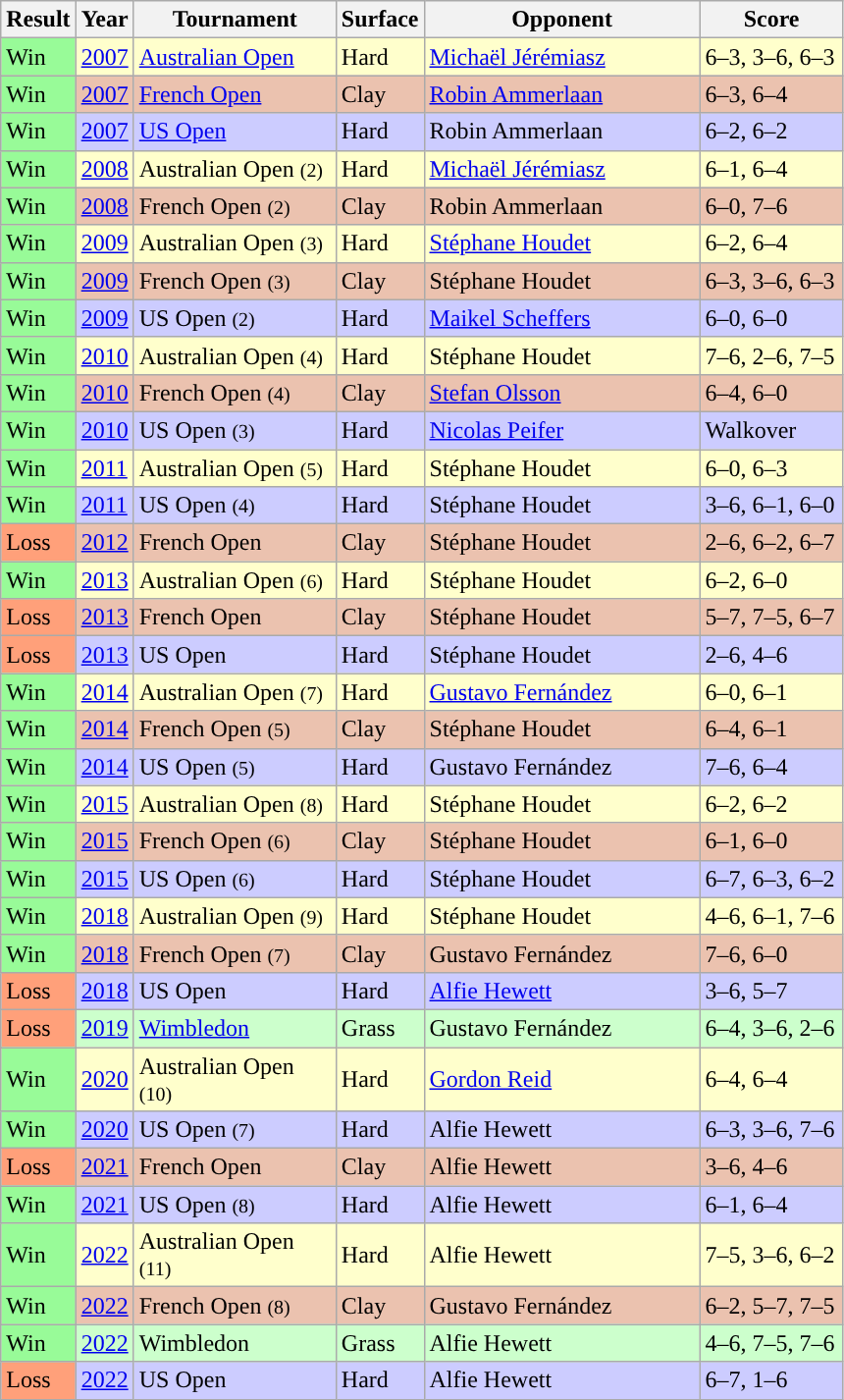<table class="sortable wikitable">
<tr>
<th>Result</th>
<th style="width:25px;">Year</th>
<th style="width:130px;">Tournament</th>
<th style="width:20px;">Surface</th>
<th style="width:180px;">Opponent</th>
<th style="width:90px;" class="unsortable">Score</th>
</tr>
<tr style="background:#ffc;">
<td style="background:#98FB98;">Win</td>
<td><a href='#'>2007</a></td>
<td><a href='#'>Australian Open</a></td>
<td>Hard</td>
<td> <a href='#'>Michaël Jérémiasz</a></td>
<td>6–3, 3–6, 6–3</td>
</tr>
<tr style="background:#ebc2af;">
<td style="background:#98FB98;">Win</td>
<td><a href='#'>2007</a></td>
<td><a href='#'>French Open</a></td>
<td>Clay</td>
<td> <a href='#'>Robin Ammerlaan</a></td>
<td>6–3, 6–4</td>
</tr>
<tr style=background:#CCCCFF>
<td bgcolor= 98fb98>Win</td>
<td><a href='#'>2007</a></td>
<td><a href='#'>US Open</a></td>
<td>Hard</td>
<td> Robin Ammerlaan</td>
<td>6–2, 6–2</td>
</tr>
<tr style="background:#ffc;">
<td style="background:#98FB98;">Win</td>
<td><a href='#'>2008</a></td>
<td>Australian Open <small>(2)</small></td>
<td>Hard</td>
<td> <a href='#'>Michaël Jérémiasz</a></td>
<td>6–1, 6–4</td>
</tr>
<tr style="background:#ebc2af;">
<td style="background:#98FB98;">Win</td>
<td><a href='#'>2008</a></td>
<td>French Open <small>(2)</small></td>
<td>Clay</td>
<td> Robin Ammerlaan</td>
<td>6–0, 7–6</td>
</tr>
<tr style="background:#ffc;">
<td style="background:#98FB98;">Win</td>
<td><a href='#'>2009</a></td>
<td>Australian Open <small>(3)</small></td>
<td>Hard</td>
<td> <a href='#'>Stéphane Houdet</a></td>
<td>6–2, 6–4</td>
</tr>
<tr style="background:#ebc2af;">
<td style="background:#98FB98;">Win</td>
<td><a href='#'>2009</a></td>
<td>French Open <small>(3)</small></td>
<td>Clay</td>
<td> Stéphane Houdet</td>
<td>6–3, 3–6, 6–3</td>
</tr>
<tr style=background:#CCCCFF>
<td bgcolor= 98fb98>Win</td>
<td><a href='#'>2009</a></td>
<td>US Open <small>(2)</small></td>
<td>Hard</td>
<td> <a href='#'>Maikel Scheffers</a></td>
<td>6–0, 6–0</td>
</tr>
<tr style="background:#ffc;">
<td style="background:#98FB98;">Win</td>
<td><a href='#'>2010</a></td>
<td>Australian Open <small>(4)</small></td>
<td>Hard</td>
<td> Stéphane Houdet</td>
<td>7–6, 2–6, 7–5</td>
</tr>
<tr style="background:#ebc2af;">
<td style="background:#98FB98;">Win</td>
<td><a href='#'>2010</a></td>
<td>French Open <small>(4)</small></td>
<td>Clay</td>
<td> <a href='#'>Stefan Olsson</a></td>
<td>6–4, 6–0</td>
</tr>
<tr style=background:#CCCCFF>
<td bgcolor= 98fb98>Win</td>
<td><a href='#'>2010</a></td>
<td>US Open <small>(3)</small></td>
<td>Hard</td>
<td> <a href='#'>Nicolas Peifer</a></td>
<td>Walkover</td>
</tr>
<tr style="background:#ffc;">
<td style="background:#98FB98;">Win</td>
<td><a href='#'>2011</a></td>
<td>Australian Open <small>(5)</small></td>
<td>Hard</td>
<td> Stéphane Houdet</td>
<td>6–0, 6–3</td>
</tr>
<tr style=background:#CCCCFF>
<td bgcolor= 98fb98>Win</td>
<td><a href='#'>2011</a></td>
<td>US Open <small>(4)</small></td>
<td>Hard</td>
<td> Stéphane Houdet</td>
<td>3–6, 6–1, 6–0</td>
</tr>
<tr style="background:#ebc2af;">
<td style="background:#FFA07A">Loss</td>
<td><a href='#'>2012</a></td>
<td>French Open</td>
<td>Clay</td>
<td> Stéphane Houdet</td>
<td>2–6, 6–2, 6–7</td>
</tr>
<tr style="background:#ffc;">
<td style="background:#98FB98;">Win</td>
<td><a href='#'>2013</a></td>
<td>Australian Open <small>(6)</small></td>
<td>Hard</td>
<td> Stéphane Houdet</td>
<td>6–2, 6–0</td>
</tr>
<tr style="background:#ebc2af;">
<td style="background:#FFA07A">Loss</td>
<td><a href='#'>2013</a></td>
<td>French Open</td>
<td>Clay</td>
<td> Stéphane Houdet</td>
<td>5–7, 7–5, 6–7</td>
</tr>
<tr style=background:#CCCCFF>
<td bgcolor=FFA07A>Loss</td>
<td><a href='#'>2013</a></td>
<td>US Open</td>
<td>Hard</td>
<td> Stéphane Houdet</td>
<td>2–6, 4–6</td>
</tr>
<tr style="background:#ffc">
<td style="background:#98FB98;">Win</td>
<td><a href='#'>2014</a></td>
<td>Australian Open <small>(7)</small></td>
<td>Hard</td>
<td>  <a href='#'>Gustavo Fernández</a></td>
<td>6–0, 6–1</td>
</tr>
<tr style="background:#ebc2af;">
<td style="background:#98FB98;">Win</td>
<td><a href='#'>2014</a></td>
<td>French Open <small>(5)</small></td>
<td>Clay</td>
<td> Stéphane Houdet</td>
<td>6–4, 6–1</td>
</tr>
<tr style=background:#CCCCFF>
<td bgcolor= 98fb98>Win</td>
<td><a href='#'>2014</a></td>
<td>US Open <small>(5)</small></td>
<td>Hard</td>
<td> Gustavo Fernández</td>
<td>7–6, 6–4</td>
</tr>
<tr style="background:#ffc;">
<td style="background:#98FB98;">Win</td>
<td><a href='#'>2015</a></td>
<td>Australian Open <small>(8)</small></td>
<td>Hard</td>
<td> Stéphane Houdet</td>
<td>6–2, 6–2</td>
</tr>
<tr style="background:#ebc2af;">
<td style="background:#98FB98;">Win</td>
<td><a href='#'>2015</a></td>
<td>French Open <small>(6)</small></td>
<td>Clay</td>
<td> Stéphane Houdet</td>
<td>6–1, 6–0</td>
</tr>
<tr style=background:#CCCCFF>
<td bgcolor= 98fb98>Win</td>
<td><a href='#'>2015</a></td>
<td>US Open <small>(6)</small></td>
<td>Hard</td>
<td> Stéphane Houdet</td>
<td>6–7, 6–3, 6–2</td>
</tr>
<tr style="background:#ffc;">
<td style="background:#98FB98;">Win</td>
<td><a href='#'>2018</a></td>
<td>Australian Open <small>(9)</small></td>
<td>Hard</td>
<td> Stéphane Houdet</td>
<td>4–6, 6–1, 7–6</td>
</tr>
<tr style="background:#ebc2af;">
<td style="background:#98FB98;">Win</td>
<td><a href='#'>2018</a></td>
<td>French Open <small>(7)</small></td>
<td>Clay</td>
<td> Gustavo Fernández</td>
<td>7–6, 6–0</td>
</tr>
<tr style=background:#CCCCFF>
<td bgcolor= FFA07A>Loss</td>
<td><a href='#'>2018</a></td>
<td>US Open</td>
<td>Hard</td>
<td> <a href='#'>Alfie Hewett</a></td>
<td>3–6, 5–7</td>
</tr>
<tr style="background:#cfc;">
<td style="background:#ffa07a;">Loss</td>
<td><a href='#'>2019</a></td>
<td><a href='#'>Wimbledon</a></td>
<td>Grass</td>
<td> Gustavo Fernández</td>
<td>6–4, 3–6, 2–6</td>
</tr>
<tr style="background:#ffc;">
<td style="background:#98FB98;">Win</td>
<td><a href='#'>2020</a></td>
<td>Australian Open <small>(10)</small></td>
<td>Hard</td>
<td> <a href='#'>Gordon Reid</a></td>
<td>6–4, 6–4</td>
</tr>
<tr style=background:#CCCCFF>
<td bgcolor= 98fb98>Win</td>
<td><a href='#'>2020</a></td>
<td>US Open <small>(7)</small></td>
<td>Hard</td>
<td> Alfie Hewett</td>
<td>6–3, 3–6, 7–6</td>
</tr>
<tr style="background:#ebc2af;">
<td style="background:#FFA07A">Loss</td>
<td><a href='#'>2021</a></td>
<td>French Open</td>
<td>Clay</td>
<td> Alfie Hewett</td>
<td>3–6, 4–6</td>
</tr>
<tr style=background:#CCCCFF>
<td bgcolor= 98fb98>Win</td>
<td><a href='#'>2021</a></td>
<td>US Open <small>(8)</small></td>
<td>Hard</td>
<td> Alfie Hewett</td>
<td>6–1, 6–4</td>
</tr>
<tr style="background:#ffc;">
<td style="background:#98FB98;">Win</td>
<td><a href='#'>2022</a></td>
<td>Australian Open <small>(11)</small></td>
<td>Hard</td>
<td> Alfie Hewett</td>
<td>7–5, 3–6, 6–2</td>
</tr>
<tr style="background:#ebc2af;">
<td style="background:#98FB98;">Win</td>
<td><a href='#'>2022</a></td>
<td>French Open <small>(8)</small></td>
<td>Clay</td>
<td> Gustavo Fernández</td>
<td>6–2, 5–7, 7–5</td>
</tr>
<tr style="background:#cfc;">
<td style="background:#98FB98;">Win</td>
<td><a href='#'>2022</a></td>
<td>Wimbledon</td>
<td>Grass</td>
<td> Alfie Hewett</td>
<td>4–6, 7–5, 7–6</td>
</tr>
<tr style=background:#CCCCFF>
<td bgcolor= FFA07A>Loss</td>
<td><a href='#'>2022</a></td>
<td>US Open</td>
<td>Hard</td>
<td> Alfie Hewett</td>
<td>6–7, 1–6</td>
</tr>
</table>
